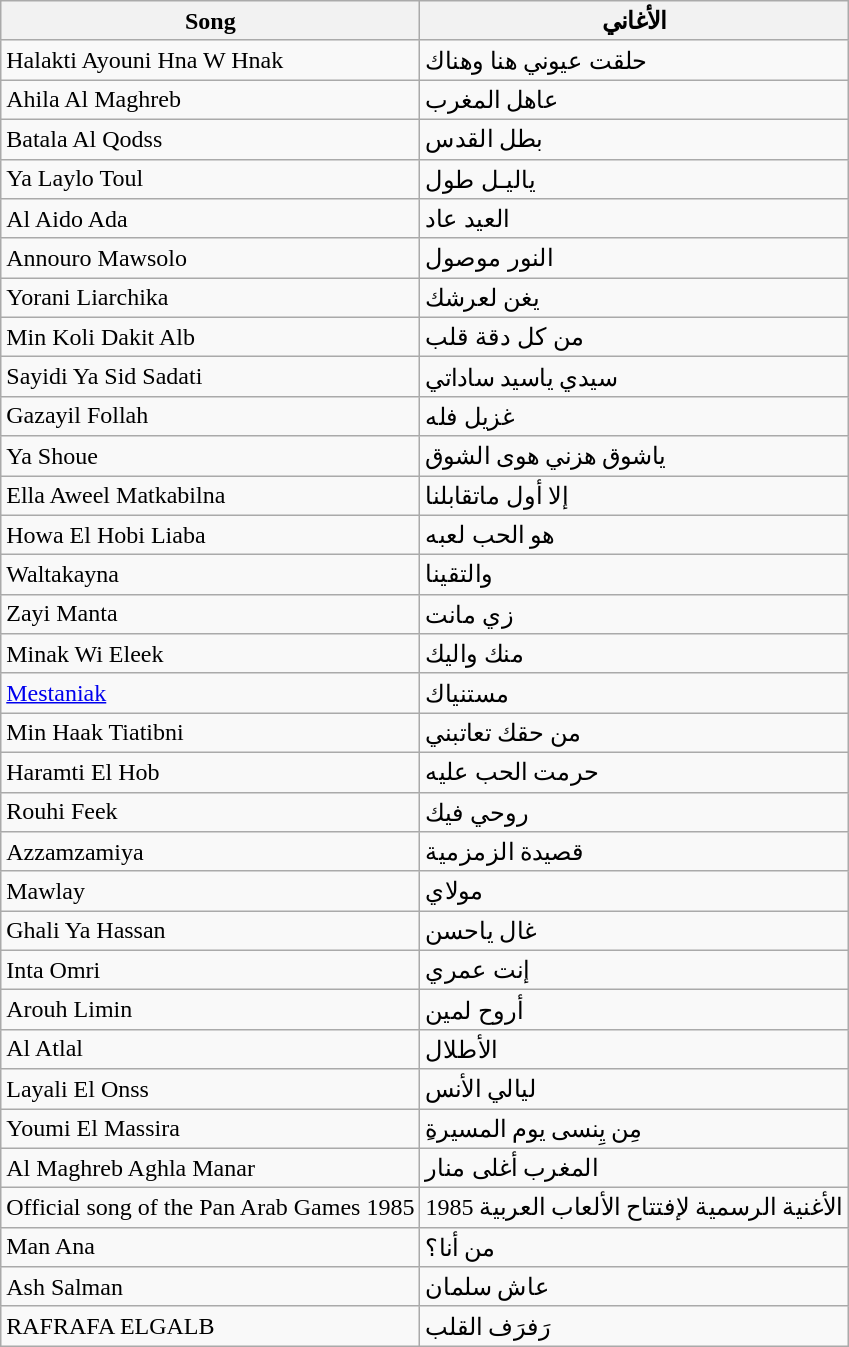<table class="wikitable">
<tr>
<th>Song</th>
<th>الأغاني</th>
</tr>
<tr>
<td>Halakti Ayouni Hna W Hnak</td>
<td>حلقت عيوني هنا وهناك</td>
</tr>
<tr>
<td>Ahila Al Maghreb</td>
<td>عاهل المغرب</td>
</tr>
<tr>
<td>Batala Al Qodss</td>
<td>بطل القدس</td>
</tr>
<tr>
<td>Ya Laylo Toul</td>
<td>ياليـل طول</td>
</tr>
<tr>
<td>Al Aido Ada</td>
<td>العيد عاد</td>
</tr>
<tr>
<td>Annouro Mawsolo</td>
<td>النور موصول</td>
</tr>
<tr>
<td>Yorani Liarchika</td>
<td>يغن لعرشك</td>
</tr>
<tr>
<td>Min Koli Dakit Alb</td>
<td>من كل دقة قلب</td>
</tr>
<tr>
<td>Sayidi Ya Sid Sadati</td>
<td>سيدي ياسيد ساداتي</td>
</tr>
<tr>
<td>Gazayil Follah</td>
<td>غزيل فله</td>
</tr>
<tr>
<td>Ya Shoue</td>
<td>ياشوق هزني هوى الشوق</td>
</tr>
<tr>
<td>Ella Aweel Matkabilna</td>
<td>إلا أول ماتقابلنا</td>
</tr>
<tr>
<td>Howa El Hobi Liaba</td>
<td>هو الحب لعبه</td>
</tr>
<tr>
<td>Waltakayna</td>
<td>والتقينا</td>
</tr>
<tr>
<td>Zayi Manta</td>
<td>زي مانت</td>
</tr>
<tr>
<td>Minak Wi Eleek</td>
<td>منك واليك</td>
</tr>
<tr>
<td><a href='#'>Mestaniak</a></td>
<td>مستنياك</td>
</tr>
<tr>
<td>Min Haak Tiatibni</td>
<td>من حقك تعاتبني</td>
</tr>
<tr>
<td>Haramti El Hob</td>
<td>حرمت الحب عليه</td>
</tr>
<tr>
<td>Rouhi Feek</td>
<td>روحي فيك</td>
</tr>
<tr>
<td>Azzamzamiya</td>
<td>قصيدة الزمزمية</td>
</tr>
<tr>
<td>Mawlay</td>
<td>مولاي</td>
</tr>
<tr>
<td>Ghali Ya Hassan</td>
<td>غال ياحسن</td>
</tr>
<tr>
<td>Inta Omri</td>
<td>إنت عمري</td>
</tr>
<tr>
<td>Arouh Limin</td>
<td>أروح لمين</td>
</tr>
<tr>
<td>Al Atlal</td>
<td>الأطلال</td>
</tr>
<tr>
<td>Layali El Onss</td>
<td>ليالي الأنس</td>
</tr>
<tr>
<td>Youmi El Massira</td>
<td>ِمِن يِنسى يوم المسيرة</td>
</tr>
<tr>
<td>Al Maghreb Aghla Manar</td>
<td>المغرب أغلى منار</td>
</tr>
<tr>
<td>Official song of the Pan Arab Games 1985</td>
<td>1985 الأغنية الرسمية لإفتتاح الألعاب العربية</td>
</tr>
<tr>
<td>Man Ana</td>
<td>من أنا؟</td>
</tr>
<tr>
<td>Ash Salman</td>
<td>عاش سلمان<br>
</td>
</tr>
<tr>
<td>RAFRAFA ELGALB</td>
<td>رَفرَف القلب<br>
</td>
</tr>
</table>
